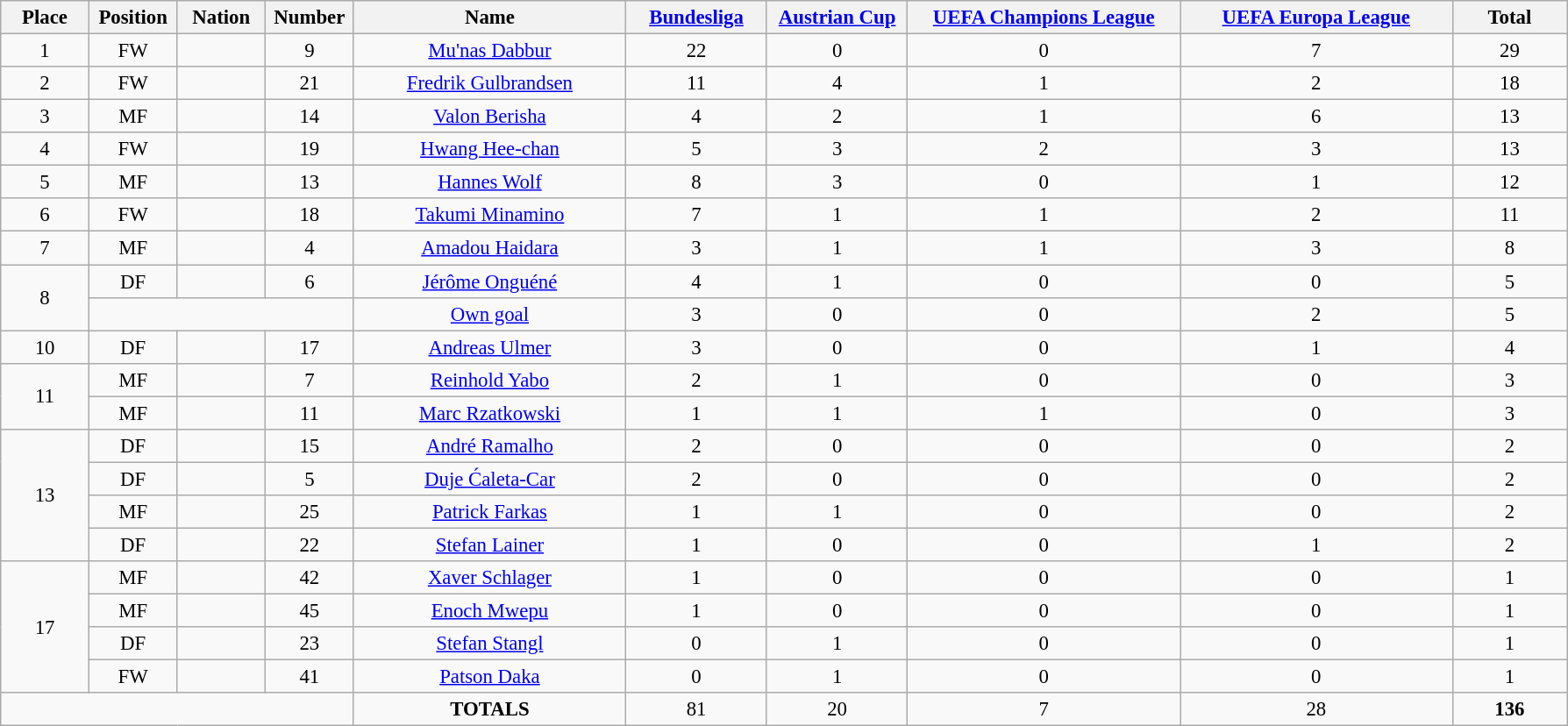<table class="wikitable" style="font-size: 95%; text-align: center;">
<tr>
<th width=60>Place</th>
<th width=60>Position</th>
<th width=60>Nation</th>
<th width=60>Number</th>
<th width=200>Name</th>
<th width=100><a href='#'>Bundesliga</a></th>
<th width=100><a href='#'>Austrian Cup</a></th>
<th width=200><a href='#'>UEFA Champions League</a></th>
<th width=200><a href='#'>UEFA Europa League</a></th>
<th width=80><strong>Total</strong></th>
</tr>
<tr>
<td>1</td>
<td>FW</td>
<td></td>
<td>9</td>
<td><a href='#'>Mu'nas Dabbur</a></td>
<td>22</td>
<td>0</td>
<td>0</td>
<td>7</td>
<td>29</td>
</tr>
<tr>
<td>2</td>
<td>FW</td>
<td></td>
<td>21</td>
<td><a href='#'>Fredrik Gulbrandsen</a></td>
<td>11</td>
<td>4</td>
<td>1</td>
<td>2</td>
<td>18</td>
</tr>
<tr>
<td>3</td>
<td>MF</td>
<td></td>
<td>14</td>
<td><a href='#'>Valon Berisha</a></td>
<td>4</td>
<td>2</td>
<td>1</td>
<td>6</td>
<td>13</td>
</tr>
<tr>
<td>4</td>
<td>FW</td>
<td></td>
<td>19</td>
<td><a href='#'>Hwang Hee-chan</a></td>
<td>5</td>
<td>3</td>
<td>2</td>
<td>3</td>
<td>13</td>
</tr>
<tr>
<td>5</td>
<td>MF</td>
<td></td>
<td>13</td>
<td><a href='#'>Hannes Wolf</a></td>
<td>8</td>
<td>3</td>
<td>0</td>
<td>1</td>
<td>12</td>
</tr>
<tr>
<td>6</td>
<td>FW</td>
<td></td>
<td>18</td>
<td><a href='#'>Takumi Minamino</a></td>
<td>7</td>
<td>1</td>
<td>1</td>
<td>2</td>
<td>11</td>
</tr>
<tr>
<td>7</td>
<td>MF</td>
<td></td>
<td>4</td>
<td><a href='#'>Amadou Haidara</a></td>
<td>3</td>
<td>1</td>
<td>1</td>
<td>3</td>
<td>8</td>
</tr>
<tr>
<td rowspan="2">8</td>
<td>DF</td>
<td></td>
<td>6</td>
<td><a href='#'>Jérôme Onguéné</a></td>
<td>4</td>
<td>1</td>
<td>0</td>
<td>0</td>
<td>5</td>
</tr>
<tr>
<td colspan="3"></td>
<td><a href='#'>Own goal</a></td>
<td>3</td>
<td>0</td>
<td>0</td>
<td>2</td>
<td>5</td>
</tr>
<tr>
<td>10</td>
<td>DF</td>
<td></td>
<td>17</td>
<td><a href='#'>Andreas Ulmer</a></td>
<td>3</td>
<td>0</td>
<td>0</td>
<td>1</td>
<td>4</td>
</tr>
<tr>
<td rowspan="2">11</td>
<td>MF</td>
<td></td>
<td>7</td>
<td><a href='#'>Reinhold Yabo</a></td>
<td>2</td>
<td>1</td>
<td>0</td>
<td>0</td>
<td>3</td>
</tr>
<tr>
<td>MF</td>
<td></td>
<td>11</td>
<td><a href='#'>Marc Rzatkowski</a></td>
<td>1</td>
<td>1</td>
<td>1</td>
<td>0</td>
<td>3</td>
</tr>
<tr>
<td rowspan="4">13</td>
<td>DF</td>
<td></td>
<td>15</td>
<td><a href='#'>André Ramalho</a></td>
<td>2</td>
<td>0</td>
<td>0</td>
<td>0</td>
<td>2</td>
</tr>
<tr>
<td>DF</td>
<td></td>
<td>5</td>
<td><a href='#'>Duje Ćaleta-Car</a></td>
<td>2</td>
<td>0</td>
<td>0</td>
<td>0</td>
<td>2</td>
</tr>
<tr>
<td>MF</td>
<td></td>
<td>25</td>
<td><a href='#'>Patrick Farkas</a></td>
<td>1</td>
<td>1</td>
<td>0</td>
<td>0</td>
<td>2</td>
</tr>
<tr>
<td>DF</td>
<td></td>
<td>22</td>
<td><a href='#'>Stefan Lainer</a></td>
<td>1</td>
<td>0</td>
<td>0</td>
<td>1</td>
<td>2</td>
</tr>
<tr>
<td rowspan="4">17</td>
<td>MF</td>
<td></td>
<td>42</td>
<td><a href='#'>Xaver Schlager</a></td>
<td>1</td>
<td>0</td>
<td>0</td>
<td>0</td>
<td>1</td>
</tr>
<tr>
<td>MF</td>
<td></td>
<td>45</td>
<td><a href='#'>Enoch Mwepu</a></td>
<td>1</td>
<td>0</td>
<td>0</td>
<td>0</td>
<td>1</td>
</tr>
<tr>
<td>DF</td>
<td></td>
<td>23</td>
<td><a href='#'>Stefan Stangl</a></td>
<td>0</td>
<td>1</td>
<td>0</td>
<td>0</td>
<td>1</td>
</tr>
<tr>
<td>FW</td>
<td></td>
<td>41</td>
<td><a href='#'>Patson Daka</a></td>
<td>0</td>
<td>1</td>
<td>0</td>
<td>0</td>
<td>1</td>
</tr>
<tr>
<td colspan="4"></td>
<td><strong>TOTALS</strong></td>
<td>81</td>
<td>20</td>
<td>7</td>
<td>28</td>
<td><strong>136</strong></td>
</tr>
</table>
